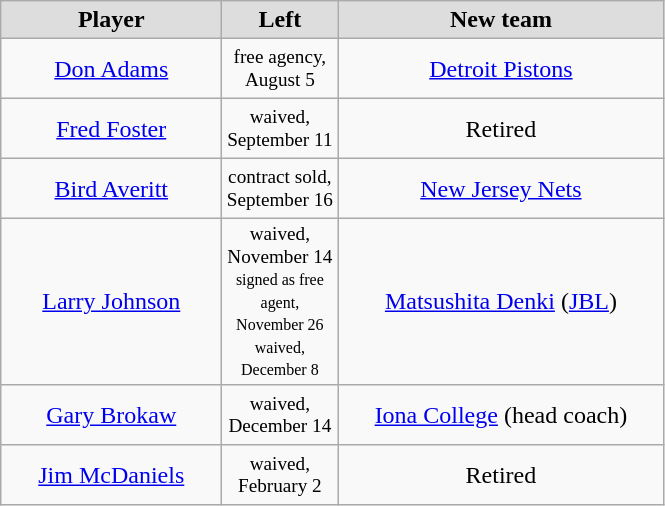<table class="wikitable" style="text-align: center">
<tr align="center"  bgcolor="#dddddd">
<td style="width:140px"><strong>Player</strong></td>
<td style="width:70px"><strong>Left</strong></td>
<td style="width:210px"><strong>New team</strong></td>
</tr>
<tr style="height:40px">
<td><a href='#'>Don Adams</a></td>
<td style="font-size: 80%">free agency, August 5</td>
<td><a href='#'>Detroit Pistons</a></td>
</tr>
<tr style="height:40px">
<td><a href='#'>Fred Foster</a></td>
<td style="font-size: 80%">waived, September 11</td>
<td>Retired</td>
</tr>
<tr style="height:40px">
<td><a href='#'>Bird Averitt</a></td>
<td style="font-size: 80%">contract sold, September 16</td>
<td><a href='#'>New Jersey Nets</a></td>
</tr>
<tr style="height:40px">
<td><a href='#'>Larry Johnson</a></td>
<td style="font-size: 80%">waived, November 14<br><small>signed as free agent, November 26 <br>waived, December 8</small></td>
<td><a href='#'>Matsushita Denki</a> (<a href='#'>JBL</a>)</td>
</tr>
<tr style="height:40px">
<td><a href='#'>Gary Brokaw</a></td>
<td style="font-size: 80%">waived, December 14</td>
<td><a href='#'>Iona College</a> (head coach)</td>
</tr>
<tr style="height:40px">
<td><a href='#'>Jim McDaniels</a></td>
<td style="font-size: 80%">waived, February 2</td>
<td>Retired</td>
</tr>
</table>
